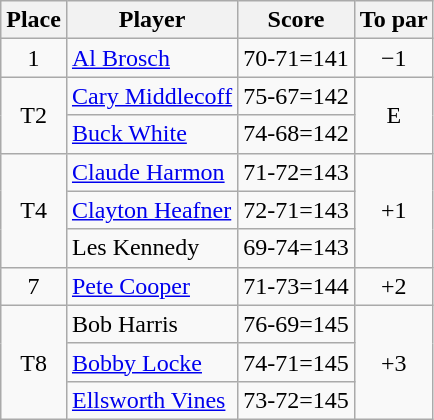<table class=wikitable>
<tr>
<th>Place</th>
<th>Player</th>
<th>Score</th>
<th>To par</th>
</tr>
<tr>
<td align=center>1</td>
<td> <a href='#'>Al Brosch</a></td>
<td>70-71=141</td>
<td align=center>−1</td>
</tr>
<tr>
<td rowspan=2 align=center>T2</td>
<td> <a href='#'>Cary Middlecoff</a></td>
<td>75-67=142</td>
<td rowspan=2 align=center>E</td>
</tr>
<tr>
<td> <a href='#'>Buck White</a></td>
<td>74-68=142</td>
</tr>
<tr>
<td rowspan=3 align=center>T4</td>
<td> <a href='#'>Claude Harmon</a></td>
<td>71-72=143</td>
<td rowspan=3 align=center>+1</td>
</tr>
<tr>
<td> <a href='#'>Clayton Heafner</a></td>
<td>72-71=143</td>
</tr>
<tr>
<td> Les Kennedy</td>
<td>69-74=143</td>
</tr>
<tr>
<td align=center>7</td>
<td> <a href='#'>Pete Cooper</a></td>
<td>71-73=144</td>
<td align=center>+2</td>
</tr>
<tr>
<td rowspan=3 align=center>T8</td>
<td> Bob Harris</td>
<td>76-69=145</td>
<td rowspan=3 align=center>+3</td>
</tr>
<tr>
<td> <a href='#'>Bobby Locke</a></td>
<td>74-71=145</td>
</tr>
<tr>
<td> <a href='#'>Ellsworth Vines</a></td>
<td>73-72=145</td>
</tr>
</table>
